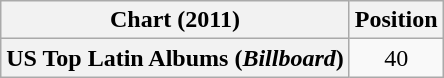<table class="wikitable plainrowheaders" style="text-align:center">
<tr>
<th scope="col">Chart (2011)</th>
<th scope="col">Position</th>
</tr>
<tr>
<th scope="row">US Top Latin Albums (<em>Billboard</em>)</th>
<td>40</td>
</tr>
</table>
